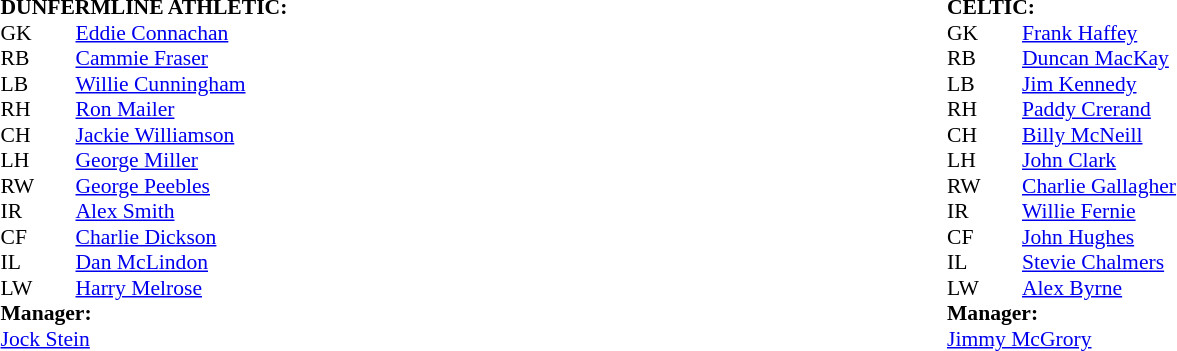<table width="100%">
<tr>
<td valign="top" width="50%"><br><table style="font-size: 90%" cellspacing="0" cellpadding="0">
<tr>
<td colspan="4"><strong>DUNFERMLINE ATHLETIC:</strong></td>
</tr>
<tr>
<th width="25"></th>
<th width="25"></th>
</tr>
<tr>
<td>GK</td>
<td></td>
<td> <a href='#'>Eddie Connachan</a></td>
</tr>
<tr>
<td>RB</td>
<td></td>
<td> <a href='#'>Cammie Fraser</a></td>
</tr>
<tr>
<td>LB</td>
<td></td>
<td> <a href='#'>Willie Cunningham</a></td>
</tr>
<tr>
<td>RH</td>
<td></td>
<td> <a href='#'>Ron Mailer</a></td>
</tr>
<tr>
<td>CH</td>
<td></td>
<td> <a href='#'>Jackie Williamson</a></td>
</tr>
<tr>
<td>LH</td>
<td></td>
<td> <a href='#'>George Miller</a></td>
</tr>
<tr>
<td>RW</td>
<td></td>
<td> <a href='#'>George Peebles</a></td>
</tr>
<tr>
<td>IR</td>
<td></td>
<td> <a href='#'>Alex Smith</a></td>
</tr>
<tr>
<td>CF</td>
<td></td>
<td> <a href='#'>Charlie Dickson</a></td>
</tr>
<tr>
<td>IL</td>
<td></td>
<td> <a href='#'>Dan McLindon</a></td>
</tr>
<tr>
<td>LW</td>
<td></td>
<td> <a href='#'>Harry Melrose</a></td>
</tr>
<tr>
<td colspan=4><strong>Manager:</strong></td>
</tr>
<tr>
<td colspan="4"> <a href='#'>Jock Stein</a></td>
<td></td>
</tr>
</table>
</td>
<td valign="top" width="50%"><br><table style="font-size: 90%" cellspacing="0" cellpadding="0">
<tr>
<td colspan="4"><strong>CELTIC:</strong></td>
</tr>
<tr>
<th width="25"></th>
<th width="25"></th>
</tr>
<tr>
<td>GK</td>
<td></td>
<td> <a href='#'>Frank Haffey</a></td>
</tr>
<tr>
<td>RB</td>
<td></td>
<td> <a href='#'>Duncan MacKay</a></td>
</tr>
<tr>
<td>LB</td>
<td></td>
<td> <a href='#'>Jim Kennedy</a></td>
</tr>
<tr>
<td>RH</td>
<td></td>
<td> <a href='#'>Paddy Crerand</a></td>
</tr>
<tr>
<td>CH</td>
<td></td>
<td> <a href='#'>Billy McNeill</a></td>
</tr>
<tr>
<td>LH</td>
<td></td>
<td> <a href='#'>John Clark</a></td>
</tr>
<tr>
<td>RW</td>
<td></td>
<td> <a href='#'>Charlie Gallagher</a></td>
</tr>
<tr>
<td>IR</td>
<td></td>
<td> <a href='#'>Willie Fernie</a></td>
</tr>
<tr>
<td>CF</td>
<td></td>
<td> <a href='#'>John Hughes</a></td>
</tr>
<tr>
<td>IL</td>
<td></td>
<td> <a href='#'>Stevie Chalmers</a></td>
</tr>
<tr>
<td>LW</td>
<td></td>
<td> <a href='#'>Alex Byrne</a></td>
</tr>
<tr>
<td colspan=4><strong>Manager:</strong></td>
</tr>
<tr>
<td colspan="4"> <a href='#'>Jimmy McGrory</a></td>
</tr>
</table>
</td>
</tr>
</table>
